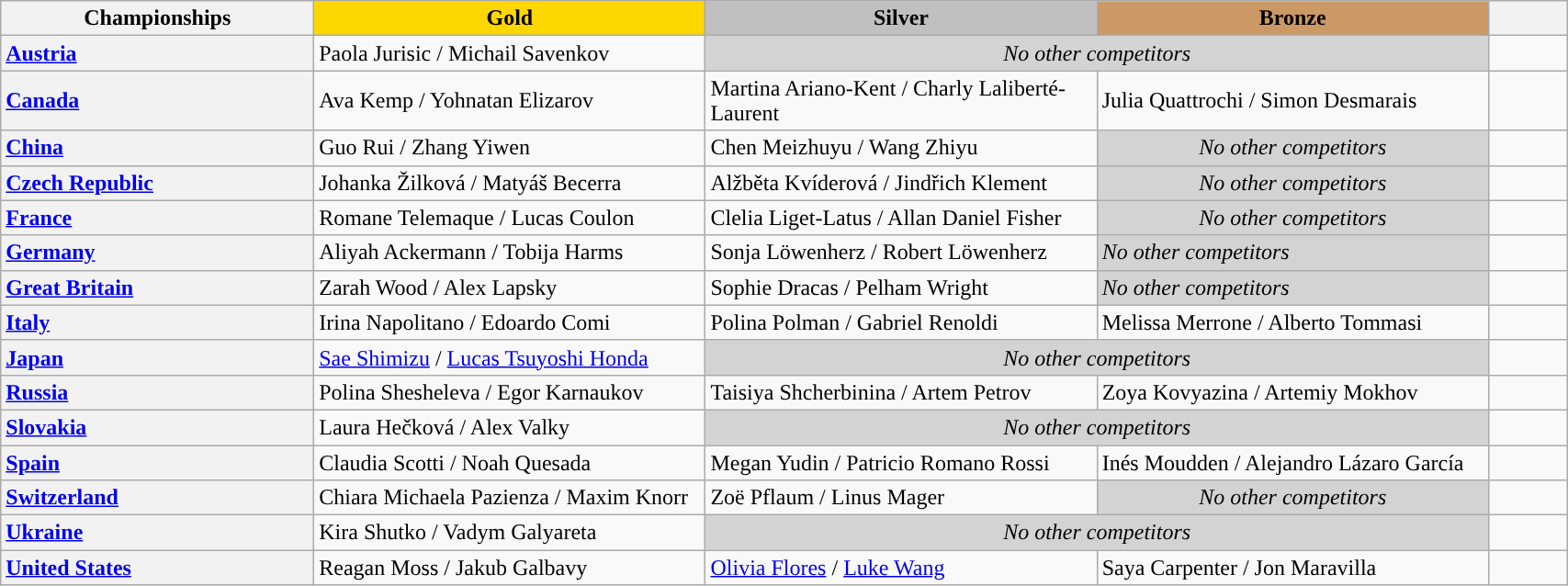<table class="wikitable unsortable" style="text-align:left; width:90%;">
<tr>
<th scope="col" style="text-align:center; width:20%;">Championships</th>
<td scope="col" style="text-align:center; width:25%; background:gold"><strong>Gold</strong></td>
<td scope="col" style="text-align:center; width:25%; background:silver"><strong>Silver</strong></td>
<td scope="col" style="text-align:center; width:25%; background:#c96"><strong>Bronze</strong></td>
<th scope="col" style="text-align:center; width:5%;"></th>
</tr>
<tr>
<th scope="row" style="text-align:left"> <a href='#'>Austria</a></th>
<td>Paola Jurisic / Michail Savenkov</td>
<td align="center" colspan=2 bgcolor="lightgray"><em>No other competitors</em></td>
<td></td>
</tr>
<tr>
<th scope="row" style="text-align:left"> <a href='#'>Canada</a></th>
<td>Ava Kemp / Yohnatan Elizarov</td>
<td>Martina Ariano-Kent / Charly Laliberté-Laurent</td>
<td>Julia Quattrochi / Simon Desmarais</td>
<td></td>
</tr>
<tr>
<th scope="row" style="text-align:left"> <a href='#'>China</a></th>
<td>Guo Rui / Zhang Yiwen</td>
<td>Chen Meizhuyu / Wang Zhiyu</td>
<td align="center" bgcolor="lightgray"><em>No other competitors</em></td>
<td></td>
</tr>
<tr>
<th scope="row" style="text-align:left"> <a href='#'>Czech Republic</a></th>
<td>Johanka Žilková / Matyáš Becerra</td>
<td>Alžběta Kvíderová / Jindřich Klement</td>
<td align="center" bgcolor="lightgray"><em>No other competitors</em></td>
<td></td>
</tr>
<tr>
<th scope="row" style="text-align:left"> <a href='#'>France</a></th>
<td>Romane Telemaque / Lucas Coulon</td>
<td>Clelia Liget-Latus / Allan Daniel Fisher</td>
<td align="center" bgcolor="lightgray"><em>No other competitors</em></td>
<td></td>
</tr>
<tr>
<th scope="row" style="text-align:left"> <a href='#'>Germany</a></th>
<td>Aliyah Ackermann / Tobija Harms</td>
<td>Sonja Löwenherz / Robert Löwenherz</td>
<td bgcolor="lightgray"><em>No other competitors</em></td>
<td></td>
</tr>
<tr>
<th scope="row" style="text-align:left"> <a href='#'>Great Britain</a></th>
<td>Zarah Wood / Alex Lapsky</td>
<td>Sophie Dracas / Pelham Wright</td>
<td bgcolor="lightgray"><em>No other competitors</em></td>
<td></td>
</tr>
<tr>
<th scope="row" style="text-align:left"> <a href='#'>Italy</a></th>
<td>Irina Napolitano / Edoardo Comi</td>
<td>Polina Polman / Gabriel Renoldi</td>
<td>Melissa Merrone / Alberto Tommasi</td>
<td></td>
</tr>
<tr>
<th scope="row" style="text-align:left"> <a href='#'>Japan</a></th>
<td><a href='#'>Sae Shimizu</a> / <a href='#'>Lucas Tsuyoshi Honda</a></td>
<td align="center" colspan=2 bgcolor="lightgray"><em>No other competitors</em></td>
<td></td>
</tr>
<tr>
<th scope="row" style="text-align:left"> <a href='#'>Russia</a></th>
<td>Polina Shesheleva / Egor Karnaukov</td>
<td>Taisiya Shcherbinina / Artem Petrov</td>
<td>Zoya Kovyazina / Artemiy Mokhov</td>
<td></td>
</tr>
<tr>
<th scope="row" style="text-align:left"> <a href='#'>Slovakia</a></th>
<td>Laura Hečková / Alex Valky</td>
<td align="center" colspan=2 bgcolor="lightgray"><em>No other competitors</em></td>
<td></td>
</tr>
<tr>
<th scope="row" style="text-align:left"> <a href='#'>Spain</a></th>
<td>Claudia Scotti / Noah Quesada</td>
<td>Megan Yudin / Patricio Romano Rossi</td>
<td>Inés Moudden / Alejandro Lázaro García</td>
<td></td>
</tr>
<tr>
<th scope="row" style="text-align:left"> <a href='#'>Switzerland</a></th>
<td>Chiara Michaela Pazienza / Maxim Knorr</td>
<td>Zoë Pflaum / Linus Mager</td>
<td align="center" bgcolor="lightgray"><em>No other competitors</em></td>
<td></td>
</tr>
<tr>
<th scope="row" style="text-align:left"> <a href='#'>Ukraine</a></th>
<td>Kira Shutko / Vadym Galyareta</td>
<td colspan="2" align="center" bgcolor="lightgray"><em>No other competitors</em></td>
<td></td>
</tr>
<tr>
<th scope="row" style="text-align:left"> <a href='#'>United States</a></th>
<td>Reagan Moss / Jakub Galbavy</td>
<td><a href='#'>Olivia Flores</a> / <a href='#'>Luke Wang</a></td>
<td>Saya Carpenter / Jon Maravilla</td>
<td></td>
</tr>
</table>
